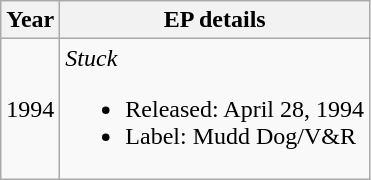<table class="wikitable" "text-align:center;">
<tr>
<th>Year</th>
<th>EP details</th>
</tr>
<tr>
<td>1994</td>
<td style="text-align:left;"><em>Stuck</em><br><ul><li>Released: April 28, 1994</li><li>Label: Mudd Dog/V&R</li></ul></td>
</tr>
</table>
